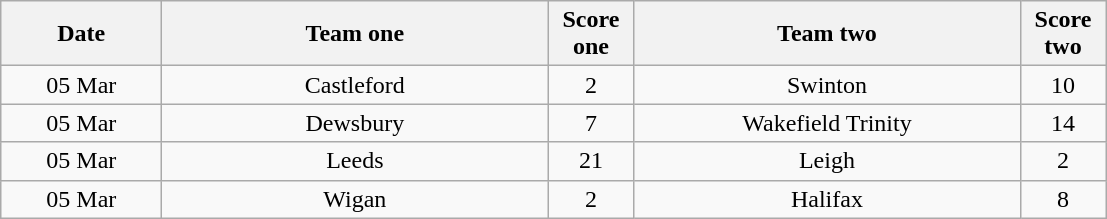<table class="wikitable" style="text-align: center">
<tr>
<th width=100>Date</th>
<th width=250>Team one</th>
<th width=50>Score one</th>
<th width=250>Team two</th>
<th width=50>Score two</th>
</tr>
<tr>
<td>05 Mar</td>
<td>Castleford</td>
<td>2</td>
<td>Swinton</td>
<td>10</td>
</tr>
<tr>
<td>05 Mar</td>
<td>Dewsbury</td>
<td>7</td>
<td>Wakefield Trinity</td>
<td>14</td>
</tr>
<tr>
<td>05 Mar</td>
<td>Leeds</td>
<td>21</td>
<td>Leigh</td>
<td>2</td>
</tr>
<tr>
<td>05 Mar</td>
<td>Wigan</td>
<td>2</td>
<td>Halifax</td>
<td>8</td>
</tr>
</table>
